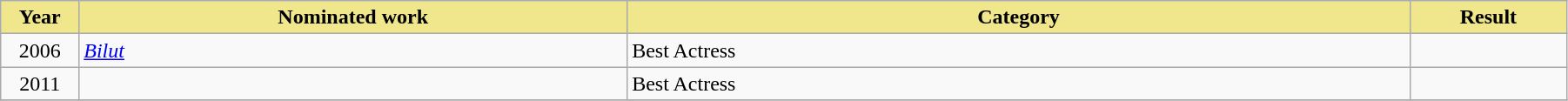<table class="wikitable" width="95%">
<tr>
<th style="background:#F0E68C" width="5%">Year</th>
<th style="background:#F0E68C" width="35%">Nominated work</th>
<th style="background:#F0E68C" width="50%">Category</th>
<th style="background:#F0E68C" width="10%">Result</th>
</tr>
<tr>
<td align="center">2006</td>
<td><em><a href='#'>Bilut</a></em></td>
<td>Best Actress</td>
<td></td>
</tr>
<tr>
<td align="center">2011</td>
<td><em></em></td>
<td>Best Actress</td>
<td></td>
</tr>
<tr>
</tr>
</table>
